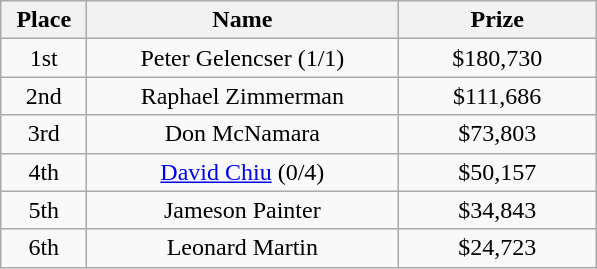<table class="wikitable">
<tr>
<th width="50">Place</th>
<th width="200">Name</th>
<th width="125">Prize</th>
</tr>
<tr>
<td align = "center">1st</td>
<td align = "center">Peter Gelencser (1/1)</td>
<td align = "center">$180,730</td>
</tr>
<tr>
<td align = "center">2nd</td>
<td align = "center">Raphael Zimmerman</td>
<td align = "center">$111,686</td>
</tr>
<tr>
<td align = "center">3rd</td>
<td align = "center">Don McNamara</td>
<td align = "center">$73,803</td>
</tr>
<tr>
<td align = "center">4th</td>
<td align = "center"><a href='#'>David Chiu</a> (0/4)</td>
<td align = "center">$50,157</td>
</tr>
<tr>
<td align = "center">5th</td>
<td align = "center">Jameson Painter</td>
<td align = "center">$34,843</td>
</tr>
<tr>
<td align = "center">6th</td>
<td align = "center">Leonard Martin</td>
<td align = "center">$24,723</td>
</tr>
</table>
